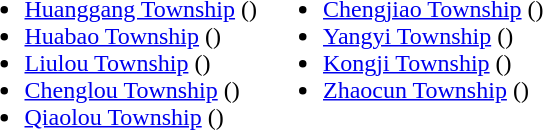<table>
<tr>
<td valign="top"><br><ul><li><a href='#'>Huanggang Township</a> ()</li><li><a href='#'>Huabao Township</a> ()</li><li><a href='#'>Liulou Township</a> ()</li><li><a href='#'>Chenglou Township</a> ()</li><li><a href='#'>Qiaolou Township</a> ()</li></ul></td>
<td valign="top"><br><ul><li><a href='#'>Chengjiao Township</a> ()</li><li><a href='#'>Yangyi Township</a> ()</li><li><a href='#'>Kongji Township</a> ()</li><li><a href='#'>Zhaocun Township</a> ()</li></ul></td>
</tr>
</table>
